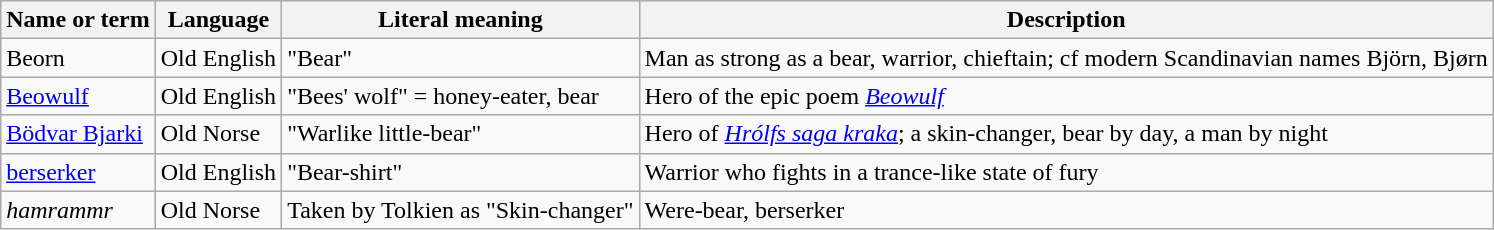<table class="wikitable sortable" style="margin: 1em auto;">
<tr>
<th>Name or term</th>
<th>Language</th>
<th>Literal meaning</th>
<th>Description</th>
</tr>
<tr>
<td>Beorn</td>
<td>Old English</td>
<td>"Bear"</td>
<td>Man as strong as a bear, warrior, chieftain; cf modern Scandinavian names Björn, Bjørn</td>
</tr>
<tr>
<td><a href='#'>Beowulf</a></td>
<td>Old English</td>
<td>"Bees' wolf" = honey-eater, bear</td>
<td>Hero of the epic poem <em><a href='#'>Beowulf</a></em></td>
</tr>
<tr>
<td><a href='#'>Bödvar Bjarki</a></td>
<td>Old Norse</td>
<td>"Warlike little-bear"</td>
<td>Hero of <em><a href='#'>Hrólfs saga kraka</a></em>; a skin-changer, bear by day, a man by night</td>
</tr>
<tr>
<td><a href='#'>berserker</a></td>
<td>Old English</td>
<td>"Bear-shirt"</td>
<td>Warrior who fights in a trance-like state of fury</td>
</tr>
<tr>
<td><em>hamrammr</em></td>
<td>Old Norse</td>
<td>Taken by Tolkien as "Skin-changer"</td>
<td>Were-bear, berserker</td>
</tr>
</table>
